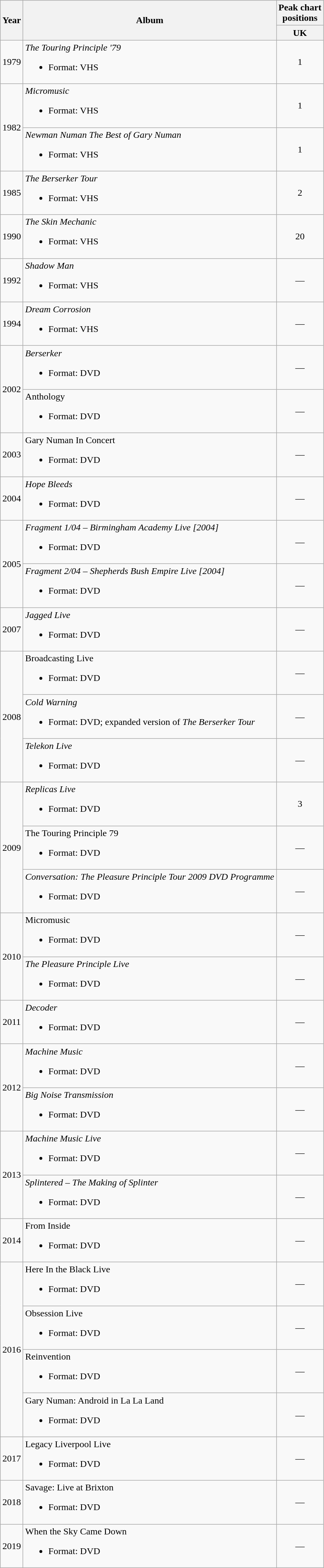<table class="wikitable" style="text-align:center;">
<tr>
<th rowspan="2">Year</th>
<th rowspan="2">Album</th>
<th colspan="1">Peak chart<br>positions</th>
</tr>
<tr>
<th>UK</th>
</tr>
<tr>
<td>1979</td>
<td align="left"><em>The Touring Principle '79</em><br><ul><li>Format: VHS</li></ul></td>
<td>1</td>
</tr>
<tr>
<td rowspan="2">1982</td>
<td align="left"><em>Micromusic</em><br><ul><li>Format: VHS</li></ul></td>
<td>1</td>
</tr>
<tr>
<td align="left"><em>Newman Numan The Best of Gary Numan</em><br><ul><li>Format: VHS</li></ul></td>
<td>1</td>
</tr>
<tr>
<td>1985</td>
<td align="left"><em>The Berserker Tour</em><br><ul><li>Format: VHS</li></ul></td>
<td>2</td>
</tr>
<tr>
<td>1990</td>
<td align="left"><em>The Skin Mechanic</em><br><ul><li>Format: VHS</li></ul></td>
<td>20</td>
</tr>
<tr>
<td>1992</td>
<td align="left"><em>Shadow Man</em><br><ul><li>Format: VHS</li></ul></td>
<td>—</td>
</tr>
<tr>
<td>1994</td>
<td align="left"><em>Dream Corrosion</em><br><ul><li>Format: VHS</li></ul></td>
<td>—</td>
</tr>
<tr>
<td rowspan="2">2002</td>
<td align="left"><em>Berserker</em><br><ul><li>Format: DVD</li></ul></td>
<td>—</td>
</tr>
<tr>
<td align="left">Anthology<br><ul><li>Format: DVD</li></ul></td>
<td>—</td>
</tr>
<tr>
<td>2003</td>
<td align="left">Gary Numan In Concert<br><ul><li>Format: DVD</li></ul></td>
<td>—</td>
</tr>
<tr>
<td>2004</td>
<td align="left"><em>Hope Bleeds</em><br><ul><li>Format: DVD</li></ul></td>
<td>—</td>
</tr>
<tr>
<td rowspan="2">2005</td>
<td align="left"><em>Fragment 1/04 – Birmingham Academy Live [2004]</em><br><ul><li>Format: DVD</li></ul></td>
<td>—</td>
</tr>
<tr>
<td align="left"><em>Fragment 2/04 –  Shepherds Bush Empire Live [2004]</em><br><ul><li>Format: DVD</li></ul></td>
<td>—</td>
</tr>
<tr>
<td>2007</td>
<td align="left"><em>Jagged Live</em><br><ul><li>Format: DVD</li></ul></td>
<td>—</td>
</tr>
<tr>
<td rowspan="3">2008</td>
<td align="left">Broadcasting Live<br><ul><li>Format: DVD</li></ul></td>
<td>—</td>
</tr>
<tr>
<td align="left"><em>Cold Warning</em><br><ul><li>Format: DVD; expanded version of <em>The Berserker Tour</em></li></ul></td>
<td>—</td>
</tr>
<tr>
<td align="left"><em>Telekon Live</em><br><ul><li>Format: DVD</li></ul></td>
<td>—</td>
</tr>
<tr>
<td rowspan="3">2009</td>
<td align="left"><em>Replicas Live</em><br><ul><li>Format: DVD</li></ul></td>
<td>3</td>
</tr>
<tr>
<td align="left">The Touring Principle 79<br><ul><li>Format: DVD</li></ul></td>
<td>—</td>
</tr>
<tr>
<td align="left"><em>Conversation: The Pleasure Principle Tour 2009 DVD Programme</em><br><ul><li>Format: DVD</li></ul></td>
<td>—</td>
</tr>
<tr>
<td rowspan="2">2010</td>
<td align="left">Micromusic<br><ul><li>Format: DVD</li></ul></td>
<td>—</td>
</tr>
<tr>
<td align="left"><em>The Pleasure Principle Live</em><br><ul><li>Format: DVD</li></ul></td>
<td>—</td>
</tr>
<tr>
<td>2011</td>
<td align="left"><em>Decoder</em><br><ul><li>Format: DVD</li></ul></td>
<td>—</td>
</tr>
<tr>
<td rowspan="2">2012</td>
<td align="left"><em>Machine Music</em><br><ul><li>Format: DVD</li></ul></td>
<td>—</td>
</tr>
<tr>
<td align="left"><em>Big Noise Transmission</em><br><ul><li>Format: DVD</li></ul></td>
<td>—</td>
</tr>
<tr>
<td rowspan="2">2013</td>
<td align="left"><em>Machine Music Live</em><br><ul><li>Format: DVD</li></ul></td>
<td>—</td>
</tr>
<tr>
<td align="left"><em>Splintered – The Making of Splinter</em><br><ul><li>Format: DVD</li></ul></td>
<td>—</td>
</tr>
<tr>
<td>2014</td>
<td align="left">From Inside<br><ul><li>Format: DVD</li></ul></td>
<td>—</td>
</tr>
<tr>
<td rowspan="4">2016</td>
<td align="left">Here In the Black Live<br><ul><li>Format: DVD</li></ul></td>
<td>—</td>
</tr>
<tr>
<td align="left">Obsession Live<br><ul><li>Format: DVD</li></ul></td>
<td>—</td>
</tr>
<tr>
<td align="left">Reinvention<br><ul><li>Format: DVD</li></ul></td>
<td>—</td>
</tr>
<tr>
<td align="left">Gary Numan: Android in La La Land<br><ul><li>Format: DVD</li></ul></td>
<td>—</td>
</tr>
<tr>
<td>2017</td>
<td align="left">Legacy Liverpool Live<br><ul><li>Format: DVD</li></ul></td>
<td>—</td>
</tr>
<tr>
<td>2018</td>
<td align="left">Savage: Live at Brixton<br><ul><li>Format: DVD</li></ul></td>
<td>—</td>
</tr>
<tr>
<td>2019</td>
<td align="left">When the Sky Came Down<br><ul><li>Format: DVD</li></ul></td>
<td>—</td>
</tr>
</table>
